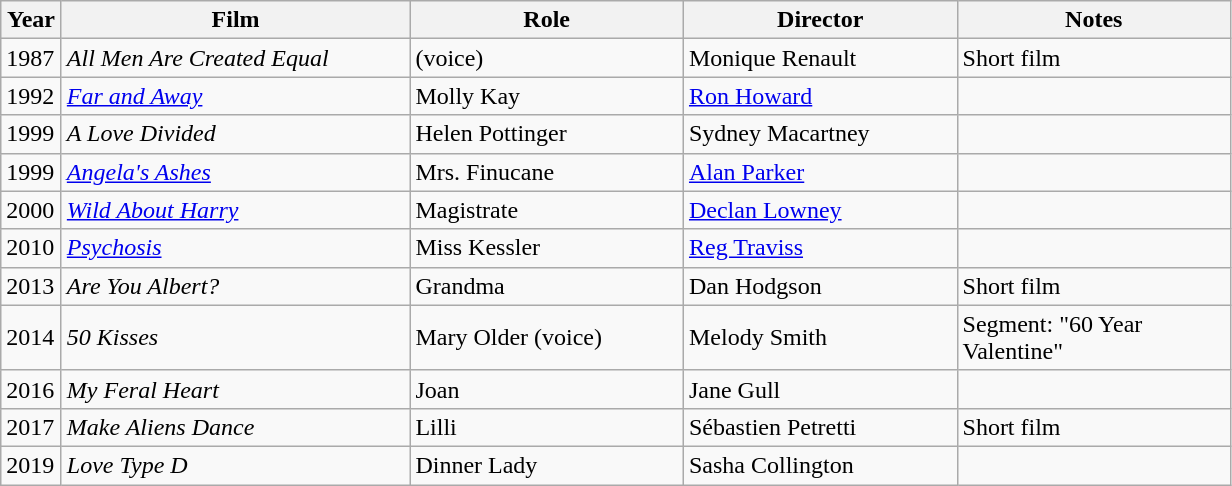<table class="wikitable">
<tr>
<th width="33">Year</th>
<th width="225">Film</th>
<th width="175">Role</th>
<th width="175">Director</th>
<th width="175">Notes</th>
</tr>
<tr>
<td>1987</td>
<td><em>All Men Are Created Equal</em></td>
<td>(voice)</td>
<td>Monique Renault</td>
<td>Short film</td>
</tr>
<tr>
<td>1992</td>
<td><em><a href='#'>Far and Away</a></em></td>
<td>Molly Kay</td>
<td><a href='#'>Ron Howard</a></td>
<td></td>
</tr>
<tr>
<td>1999</td>
<td><em>A Love Divided</em></td>
<td>Helen Pottinger</td>
<td>Sydney Macartney</td>
<td></td>
</tr>
<tr>
<td>1999</td>
<td><em><a href='#'>Angela's Ashes</a></em></td>
<td>Mrs. Finucane</td>
<td><a href='#'>Alan Parker</a></td>
<td></td>
</tr>
<tr>
<td>2000</td>
<td><em><a href='#'>Wild About Harry</a></em></td>
<td>Magistrate</td>
<td><a href='#'>Declan Lowney</a></td>
<td></td>
</tr>
<tr>
<td>2010</td>
<td><em><a href='#'>Psychosis</a></em></td>
<td>Miss Kessler</td>
<td><a href='#'>Reg Traviss</a></td>
<td></td>
</tr>
<tr>
<td>2013</td>
<td><em>Are You Albert?</em></td>
<td>Grandma</td>
<td>Dan Hodgson</td>
<td>Short film</td>
</tr>
<tr>
<td>2014</td>
<td><em>50 Kisses</em></td>
<td>Mary Older (voice)</td>
<td>Melody Smith</td>
<td>Segment: "60 Year Valentine"</td>
</tr>
<tr>
<td>2016</td>
<td><em>My Feral Heart</em></td>
<td>Joan</td>
<td>Jane Gull</td>
<td></td>
</tr>
<tr>
<td>2017</td>
<td><em>Make Aliens Dance</em></td>
<td>Lilli</td>
<td>Sébastien Petretti</td>
<td>Short film</td>
</tr>
<tr>
<td>2019</td>
<td><em>Love Type D</em></td>
<td>Dinner Lady</td>
<td>Sasha Collington</td>
<td></td>
</tr>
</table>
